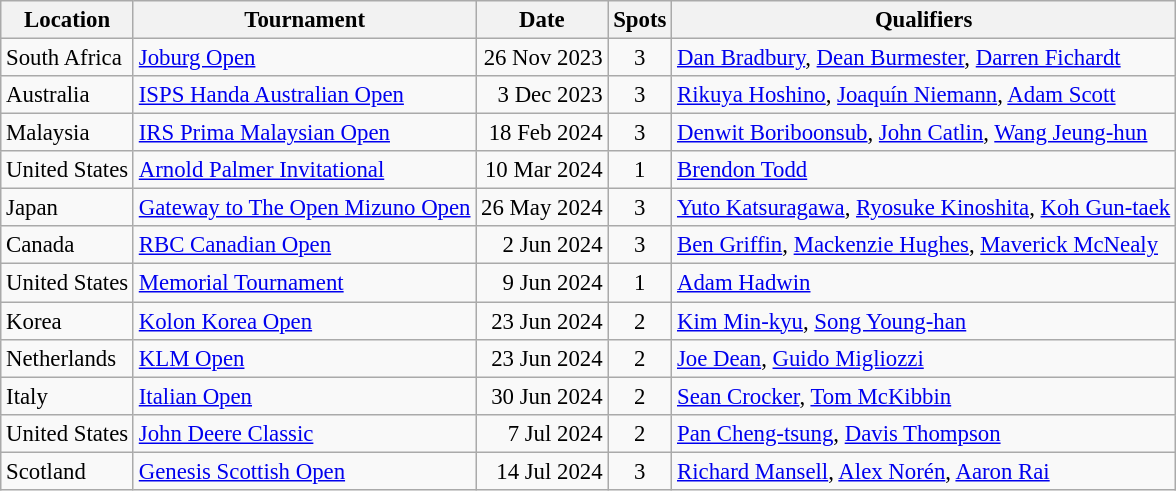<table class=wikitable style=font-size:95%>
<tr>
<th>Location</th>
<th>Tournament</th>
<th>Date</th>
<th align=center>Spots</th>
<th>Qualifiers</th>
</tr>
<tr>
<td>South Africa</td>
<td><a href='#'>Joburg Open</a></td>
<td align=right>26 Nov 2023</td>
<td align=center>3</td>
<td><a href='#'>Dan Bradbury</a>, <a href='#'>Dean Burmester</a>, <a href='#'>Darren Fichardt</a></td>
</tr>
<tr>
<td>Australia</td>
<td><a href='#'>ISPS Handa Australian Open</a></td>
<td align=right>3 Dec 2023</td>
<td align=center>3</td>
<td><a href='#'>Rikuya Hoshino</a>, <a href='#'>Joaquín Niemann</a>, <a href='#'>Adam Scott</a></td>
</tr>
<tr>
<td>Malaysia</td>
<td><a href='#'>IRS Prima Malaysian Open</a></td>
<td align=right>18 Feb 2024</td>
<td align=center>3</td>
<td><a href='#'>Denwit Boriboonsub</a>, <a href='#'>John Catlin</a>, <a href='#'>Wang Jeung-hun</a></td>
</tr>
<tr>
<td>United States</td>
<td><a href='#'>Arnold Palmer Invitational</a></td>
<td align=right>10 Mar 2024</td>
<td align=center>1</td>
<td><a href='#'>Brendon Todd</a></td>
</tr>
<tr>
<td>Japan</td>
<td><a href='#'>Gateway to The Open Mizuno Open</a></td>
<td align=right>26 May 2024</td>
<td align=center>3</td>
<td><a href='#'>Yuto Katsuragawa</a>, <a href='#'>Ryosuke Kinoshita</a>, <a href='#'>Koh Gun-taek</a></td>
</tr>
<tr>
<td>Canada</td>
<td><a href='#'>RBC Canadian Open</a></td>
<td align=right>2 Jun 2024</td>
<td align=center>3</td>
<td><a href='#'>Ben Griffin</a>, <a href='#'>Mackenzie Hughes</a>, <a href='#'>Maverick McNealy</a></td>
</tr>
<tr>
<td>United States</td>
<td><a href='#'>Memorial Tournament</a></td>
<td align=right>9 Jun 2024</td>
<td align=center>1</td>
<td><a href='#'>Adam Hadwin</a></td>
</tr>
<tr>
<td>Korea</td>
<td><a href='#'>Kolon Korea Open</a></td>
<td align=right>23 Jun 2024</td>
<td align=center>2</td>
<td><a href='#'>Kim Min-kyu</a>, <a href='#'>Song Young-han</a></td>
</tr>
<tr>
<td>Netherlands</td>
<td><a href='#'>KLM Open</a></td>
<td align=right>23 Jun 2024</td>
<td align=center>2</td>
<td><a href='#'>Joe Dean</a>, <a href='#'>Guido Migliozzi</a></td>
</tr>
<tr>
<td>Italy</td>
<td><a href='#'>Italian Open</a></td>
<td align=right>30 Jun 2024</td>
<td align=center>2</td>
<td><a href='#'>Sean Crocker</a>, <a href='#'>Tom McKibbin</a></td>
</tr>
<tr>
<td>United States</td>
<td><a href='#'>John Deere Classic</a></td>
<td align=right>7 Jul 2024</td>
<td align=center>2</td>
<td><a href='#'>Pan Cheng-tsung</a>, <a href='#'>Davis Thompson</a></td>
</tr>
<tr>
<td>Scotland</td>
<td><a href='#'>Genesis Scottish Open</a></td>
<td align=right>14 Jul 2024</td>
<td align=center>3</td>
<td><a href='#'>Richard Mansell</a>, <a href='#'>Alex Norén</a>, <a href='#'>Aaron Rai</a></td>
</tr>
</table>
